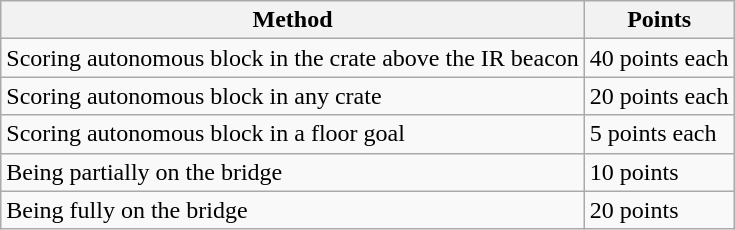<table class="wikitable">
<tr>
<th>Method</th>
<th>Points</th>
</tr>
<tr>
<td>Scoring autonomous block in the crate above the IR beacon</td>
<td>40 points each</td>
</tr>
<tr>
<td>Scoring autonomous block in any crate</td>
<td>20 points each</td>
</tr>
<tr>
<td>Scoring autonomous block in a floor goal</td>
<td>5 points each</td>
</tr>
<tr>
<td>Being partially on the bridge</td>
<td>10 points</td>
</tr>
<tr>
<td>Being fully on the bridge</td>
<td>20 points</td>
</tr>
</table>
